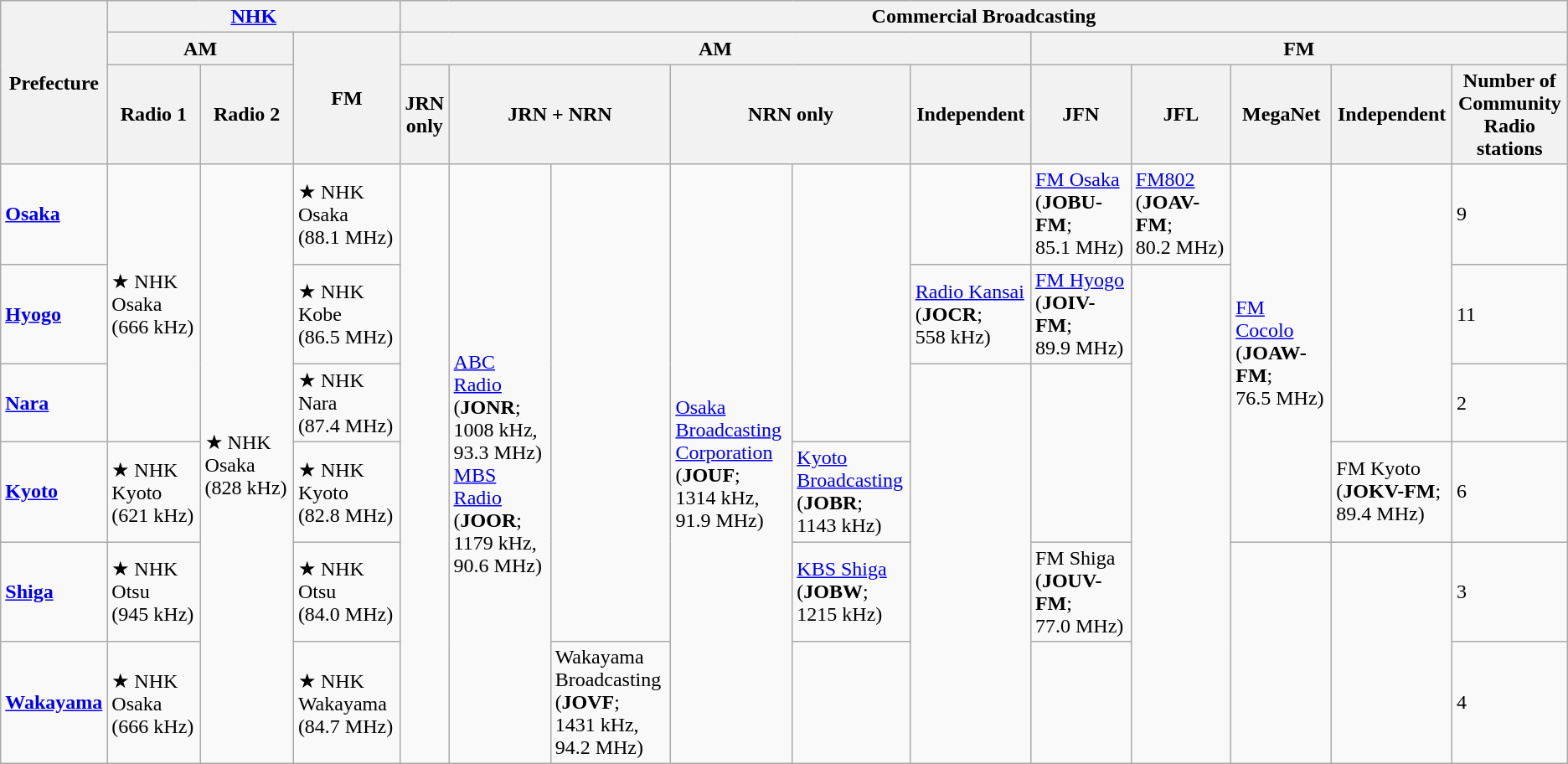<table class="wikitable">
<tr>
<th rowspan="3">Prefecture</th>
<th colspan="3"><a href='#'>NHK</a></th>
<th colspan="11"><strong>Commercial Broadcasting</strong></th>
</tr>
<tr>
<th colspan="2">AM</th>
<th rowspan="2">FM</th>
<th colspan="6">AM</th>
<th colspan="5">FM</th>
</tr>
<tr>
<th>Radio 1</th>
<th>Radio 2</th>
<th>JRN only</th>
<th colspan="2">JRN + NRN</th>
<th colspan="2">NRN only</th>
<th>Independent</th>
<th>JFN</th>
<th>JFL</th>
<th>MegaNet</th>
<th>Independent</th>
<th>Number of Community Radio stations</th>
</tr>
<tr>
<td><strong><a href='#'>Osaka</a></strong></td>
<td rowspan="3">★ NHK Osaka (666 kHz)</td>
<td rowspan="6">★ NHK Osaka (828 kHz)</td>
<td>★ NHK Osaka (88.1 MHz)</td>
<td rowspan="6"></td>
<td rowspan="6"><a href='#'>ABC Radio</a> (<strong>JONR</strong>; 1008 kHz, 93.3 MHz)<br><a href='#'>MBS Radio</a> (<strong>JOOR</strong>; 1179 kHz, 90.6 MHz)</td>
<td rowspan="5"></td>
<td rowspan="6"><a href='#'>Osaka Broadcasting Corporation</a> (<strong>JOUF</strong>; 1314 kHz, 91.9 MHz)</td>
<td rowspan="3"></td>
<td></td>
<td><a href='#'>FM Osaka</a> (<strong>JOBU-FM</strong>; 85.1 MHz)</td>
<td><a href='#'>FM802</a> (<strong>JOAV-FM</strong>; 80.2 MHz)</td>
<td rowspan="4"><a href='#'>FM Cocolo</a> (<strong>JOAW-FM</strong>; 76.5 MHz)</td>
<td rowspan="3"></td>
<td>9</td>
</tr>
<tr>
<td><strong><a href='#'>Hyogo</a></strong></td>
<td>★ NHK Kobe (86.5 MHz)</td>
<td><a href='#'>Radio Kansai</a> (<strong>JOCR</strong>; 558 kHz)</td>
<td><a href='#'>FM Hyogo</a> (<strong>JOIV-FM</strong>; 89.9 MHz)</td>
<td rowspan="5"></td>
<td>11</td>
</tr>
<tr>
<td><strong><a href='#'>Nara</a></strong></td>
<td>★ NHK Nara (87.4 MHz)</td>
<td rowspan="4"></td>
<td rowspan="2"></td>
<td>2</td>
</tr>
<tr>
<td><strong><a href='#'>Kyoto</a></strong></td>
<td>★ NHK Kyoto (621 kHz)</td>
<td>★ NHK Kyoto (82.8 MHz)</td>
<td><a href='#'>Kyoto Broadcasting</a> (<strong>JOBR</strong>; 1143 kHz)</td>
<td>FM Kyoto (<strong>JOKV-FM</strong>; 89.4 MHz)</td>
<td>6</td>
</tr>
<tr>
<td><strong><a href='#'>Shiga</a></strong></td>
<td>★ NHK Otsu (945 kHz)</td>
<td>★ NHK Otsu (84.0 MHz)</td>
<td><a href='#'>KBS Shiga</a> (<strong>JOBW</strong>; 1215 kHz)</td>
<td>FM Shiga (<strong>JOUV-FM</strong>; 77.0 MHz)</td>
<td rowspan="2"></td>
<td rowspan="2"></td>
<td>3</td>
</tr>
<tr>
<td><strong><a href='#'>Wakayama</a></strong></td>
<td>★ NHK Osaka (666 kHz)</td>
<td>★ NHK Wakayama (84.7 MHz)</td>
<td>Wakayama Broadcasting (<strong>JOVF</strong>; 1431 kHz, 94.2 MHz)</td>
<td></td>
<td></td>
<td>4</td>
</tr>
</table>
